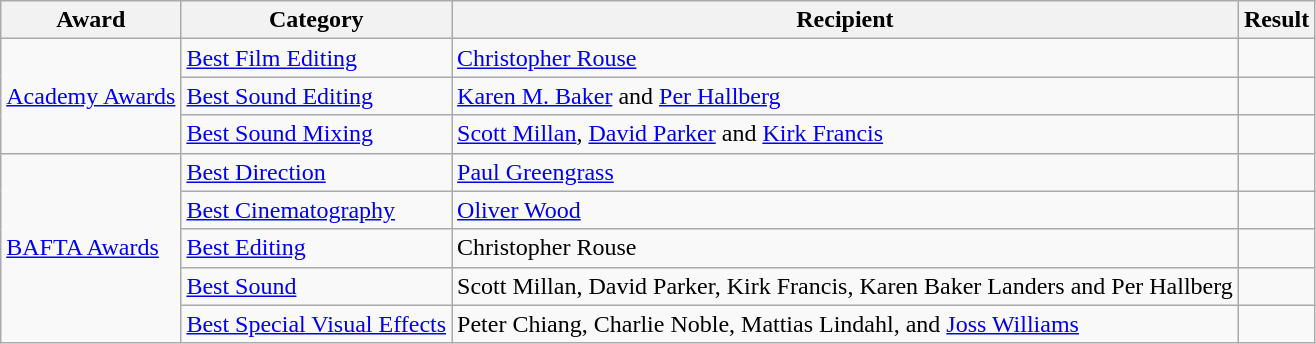<table class="wikitable plainrowheaders sortable">
<tr>
<th scope="col">Award</th>
<th scope="col">Category</th>
<th scope="col">Recipient</th>
<th scope="col">Result</th>
</tr>
<tr>
<td rowspan="3"><a href='#'>Academy Awards</a></td>
<td><a href='#'>Best Film Editing</a></td>
<td><a href='#'>Christopher Rouse</a></td>
<td></td>
</tr>
<tr>
<td><a href='#'>Best Sound Editing</a></td>
<td><a href='#'>Karen M. Baker</a> and <a href='#'>Per Hallberg</a></td>
<td></td>
</tr>
<tr>
<td><a href='#'>Best Sound Mixing</a></td>
<td><a href='#'>Scott Millan</a>, <a href='#'>David Parker</a> and <a href='#'>Kirk Francis</a></td>
<td></td>
</tr>
<tr>
<td rowspan=5><a href='#'>BAFTA Awards</a></td>
<td><a href='#'>Best Direction</a></td>
<td><a href='#'>Paul Greengrass</a></td>
<td></td>
</tr>
<tr>
<td><a href='#'>Best Cinematography</a></td>
<td><a href='#'>Oliver Wood</a></td>
<td></td>
</tr>
<tr>
<td><a href='#'>Best Editing</a></td>
<td>Christopher Rouse</td>
<td></td>
</tr>
<tr>
<td><a href='#'>Best Sound</a></td>
<td>Scott Millan, David Parker, Kirk Francis, Karen Baker Landers and Per Hallberg</td>
<td></td>
</tr>
<tr>
<td><a href='#'>Best Special Visual Effects</a></td>
<td>Peter Chiang, Charlie Noble, Mattias Lindahl, and <a href='#'>Joss Williams</a></td>
<td></td>
</tr>
</table>
